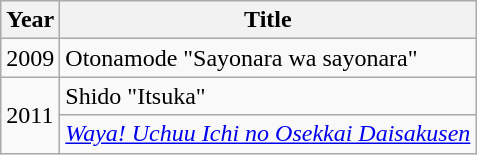<table class="wikitable">
<tr>
<th>Year</th>
<th>Title</th>
</tr>
<tr>
<td>2009</td>
<td>Otonamode "Sayonara wa sayonara"</td>
</tr>
<tr>
<td rowspan="2">2011</td>
<td>Shido "Itsuka"</td>
</tr>
<tr>
<td><em><a href='#'>Waya! Uchuu Ichi no Osekkai Daisakusen</a></em></td>
</tr>
</table>
